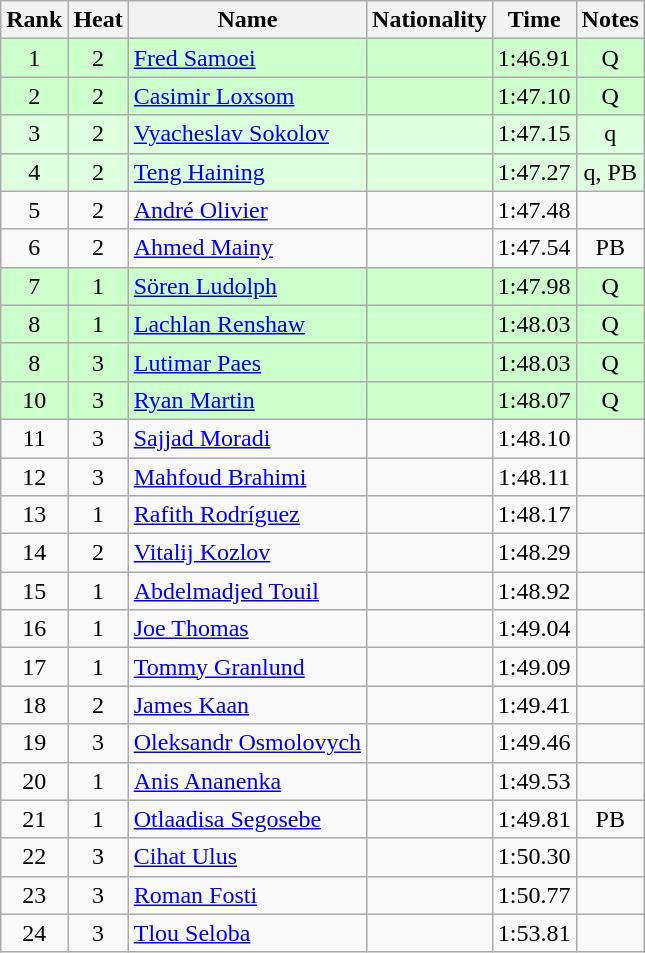<table class="wikitable sortable" style="text-align:center">
<tr>
<th>Rank</th>
<th>Heat</th>
<th>Name</th>
<th>Nationality</th>
<th>Time</th>
<th>Notes</th>
</tr>
<tr bgcolor=ccffcc>
<td>1</td>
<td>2</td>
<td align=left><a href='#'>Fred Samoei</a></td>
<td align=left></td>
<td>1:46.91</td>
<td>Q</td>
</tr>
<tr bgcolor=ccffcc>
<td>2</td>
<td>2</td>
<td align=left><a href='#'>Casimir Loxsom</a></td>
<td align=left></td>
<td>1:47.10</td>
<td>Q</td>
</tr>
<tr bgcolor=ddffdd>
<td>3</td>
<td>2</td>
<td align=left><a href='#'>Vyacheslav Sokolov</a></td>
<td align=left></td>
<td>1:47.15</td>
<td>q</td>
</tr>
<tr bgcolor=ddffdd>
<td>4</td>
<td>2</td>
<td align=left><a href='#'>Teng Haining</a></td>
<td align=left></td>
<td>1:47.27</td>
<td>q, PB</td>
</tr>
<tr>
<td>5</td>
<td>2</td>
<td align=left><a href='#'>André Olivier</a></td>
<td align=left></td>
<td>1:47.48</td>
<td></td>
</tr>
<tr>
<td>6</td>
<td>2</td>
<td align=left><a href='#'>Ahmed Mainy</a></td>
<td align=left></td>
<td>1:47.54</td>
<td>PB</td>
</tr>
<tr bgcolor=ccffcc>
<td>7</td>
<td>1</td>
<td align=left><a href='#'>Sören Ludolph</a></td>
<td align=left></td>
<td>1:47.98</td>
<td>Q</td>
</tr>
<tr bgcolor=ccffcc>
<td>8</td>
<td>1</td>
<td align=left><a href='#'>Lachlan Renshaw</a></td>
<td align=left></td>
<td>1:48.03</td>
<td>Q</td>
</tr>
<tr bgcolor=ccffcc>
<td>8</td>
<td>3</td>
<td align=left><a href='#'>Lutimar Paes</a></td>
<td align=left></td>
<td>1:48.03</td>
<td>Q</td>
</tr>
<tr bgcolor=ccffcc>
<td>10</td>
<td>3</td>
<td align=left><a href='#'>Ryan Martin</a></td>
<td align=left></td>
<td>1:48.07</td>
<td>Q</td>
</tr>
<tr>
<td>11</td>
<td>3</td>
<td align=left><a href='#'>Sajjad Moradi</a></td>
<td align=left></td>
<td>1:48.10</td>
<td></td>
</tr>
<tr>
<td>12</td>
<td>3</td>
<td align=left><a href='#'>Mahfoud Brahimi</a></td>
<td align=left></td>
<td>1:48.11</td>
<td></td>
</tr>
<tr>
<td>13</td>
<td>1</td>
<td align=left><a href='#'>Rafith Rodríguez</a></td>
<td align=left></td>
<td>1:48.17</td>
<td></td>
</tr>
<tr>
<td>14</td>
<td>2</td>
<td align=left><a href='#'>Vitalij Kozlov</a></td>
<td align=left></td>
<td>1:48.29</td>
<td></td>
</tr>
<tr>
<td>15</td>
<td>1</td>
<td align=left><a href='#'>Abdelmadjed Touil</a></td>
<td align=left></td>
<td>1:48.92</td>
<td></td>
</tr>
<tr>
<td>16</td>
<td>1</td>
<td align=left><a href='#'>Joe Thomas</a></td>
<td align=left></td>
<td>1:49.04</td>
<td></td>
</tr>
<tr>
<td>17</td>
<td>1</td>
<td align=left><a href='#'>Tommy Granlund</a></td>
<td align=left></td>
<td>1:49.09</td>
<td></td>
</tr>
<tr>
<td>18</td>
<td>2</td>
<td align=left><a href='#'>James Kaan</a></td>
<td align=left></td>
<td>1:49.41</td>
<td></td>
</tr>
<tr>
<td>19</td>
<td>3</td>
<td align=left><a href='#'>Oleksandr Osmolovych</a></td>
<td align=left></td>
<td>1:49.46</td>
<td></td>
</tr>
<tr>
<td>20</td>
<td>1</td>
<td align=left><a href='#'>Anis Ananenka</a></td>
<td align=left></td>
<td>1:49.53</td>
<td></td>
</tr>
<tr>
<td>21</td>
<td>1</td>
<td align=left><a href='#'>Otlaadisa Segosebe</a></td>
<td align=left></td>
<td>1:49.81</td>
<td>PB</td>
</tr>
<tr>
<td>22</td>
<td>3</td>
<td align=left><a href='#'>Cihat Ulus</a></td>
<td align=left></td>
<td>1:50.30</td>
<td></td>
</tr>
<tr>
<td>23</td>
<td>3</td>
<td align=left><a href='#'>Roman Fosti</a></td>
<td align=left></td>
<td>1:50.77</td>
<td></td>
</tr>
<tr>
<td>24</td>
<td>3</td>
<td align=left><a href='#'>Tlou Seloba</a></td>
<td align=left></td>
<td>1:53.81</td>
<td></td>
</tr>
</table>
